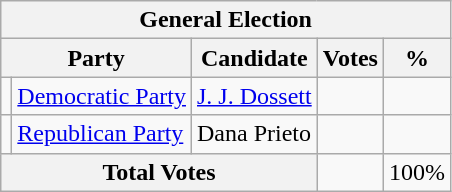<table class="wikitable">
<tr>
<th colspan="5"><strong>General Election</strong></th>
</tr>
<tr>
<th colspan="2">Party</th>
<th>Candidate</th>
<th>Votes</th>
<th>%</th>
</tr>
<tr>
<td></td>
<td><a href='#'>Democratic Party</a></td>
<td><a href='#'>J. J. Dossett</a></td>
<td></td>
<td></td>
</tr>
<tr>
<td></td>
<td><a href='#'>Republican Party</a></td>
<td>Dana Prieto</td>
<td></td>
<td></td>
</tr>
<tr>
<th colspan="3"><strong>Total Votes</strong></th>
<td></td>
<td>100%</td>
</tr>
</table>
